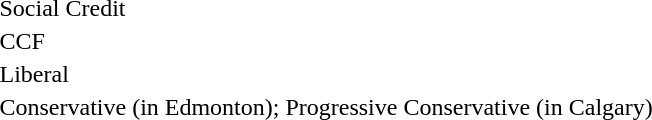<table style="margin-top:1em">
<tr>
<td width=20 > </td>
<td>Social Credit</td>
</tr>
<tr>
<td> </td>
<td>CCF</td>
</tr>
<tr>
<td> </td>
<td>Liberal</td>
</tr>
<tr>
<td> </td>
<td>Conservative (in Edmonton); Progressive Conservative (in Calgary)</td>
</tr>
</table>
